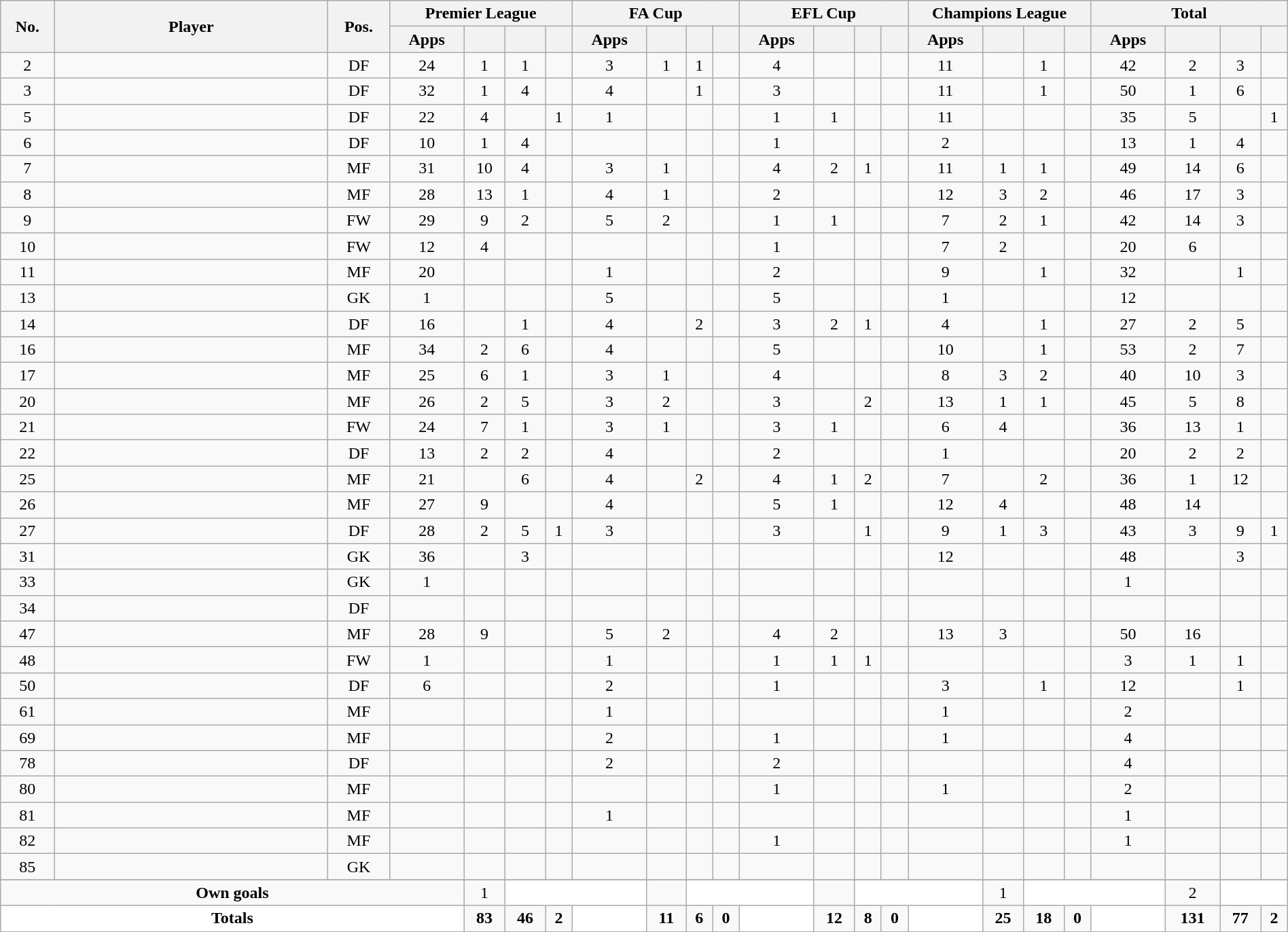<table class="wikitable sortable alternance" style="text-align:center;width:100%">
<tr>
<th rowspan="2" style="width:5px">No.</th>
<th rowspan="2" style="width:150px">Player</th>
<th rowspan="2" style="width:5px">Pos.</th>
<th colspan="4">Premier League</th>
<th colspan="4">FA Cup</th>
<th colspan="4">EFL Cup</th>
<th colspan="4">Champions League</th>
<th colspan="4">Total</th>
</tr>
<tr style="text-align:center">
<th width="5">Apps</th>
<th width="5"></th>
<th width="5"></th>
<th width="5"></th>
<th width="5">Apps</th>
<th width="5"></th>
<th width="5"></th>
<th width="5"></th>
<th width="5">Apps</th>
<th width="5"></th>
<th width="5"></th>
<th width="5"></th>
<th width="5">Apps</th>
<th width="5"></th>
<th width="5"></th>
<th width="5"></th>
<th width="5">Apps</th>
<th width="5"></th>
<th width="5"></th>
<th width="5"></th>
</tr>
<tr>
<td>2</td>
<td> </td>
<td>DF</td>
<td>24</td>
<td>1</td>
<td>1</td>
<td></td>
<td>3</td>
<td>1</td>
<td>1</td>
<td></td>
<td>4</td>
<td></td>
<td></td>
<td></td>
<td>11</td>
<td></td>
<td>1</td>
<td></td>
<td>42</td>
<td>2</td>
<td>3</td>
<td></td>
</tr>
<tr>
<td>3</td>
<td> </td>
<td>DF</td>
<td>32</td>
<td>1</td>
<td>4</td>
<td></td>
<td>4</td>
<td></td>
<td>1</td>
<td></td>
<td>3</td>
<td></td>
<td></td>
<td></td>
<td>11</td>
<td></td>
<td>1</td>
<td></td>
<td>50</td>
<td>1</td>
<td>6</td>
<td></td>
</tr>
<tr>
<td>5</td>
<td> </td>
<td>DF</td>
<td>22</td>
<td>4</td>
<td></td>
<td>1</td>
<td>1</td>
<td></td>
<td></td>
<td></td>
<td>1</td>
<td>1</td>
<td></td>
<td></td>
<td>11</td>
<td></td>
<td></td>
<td></td>
<td>35</td>
<td>5</td>
<td></td>
<td>1</td>
</tr>
<tr>
<td>6</td>
<td> </td>
<td>DF</td>
<td>10</td>
<td>1</td>
<td>4</td>
<td></td>
<td></td>
<td></td>
<td></td>
<td></td>
<td>1</td>
<td></td>
<td></td>
<td></td>
<td>2</td>
<td></td>
<td></td>
<td></td>
<td>13</td>
<td>1</td>
<td>4</td>
<td></td>
</tr>
<tr>
<td>7</td>
<td> </td>
<td>MF</td>
<td>31</td>
<td>10</td>
<td>4</td>
<td></td>
<td>3</td>
<td>1</td>
<td></td>
<td></td>
<td>4</td>
<td>2</td>
<td>1</td>
<td></td>
<td>11</td>
<td>1</td>
<td>1</td>
<td></td>
<td>49</td>
<td>14</td>
<td>6</td>
<td></td>
</tr>
<tr>
<td>8</td>
<td> </td>
<td>MF</td>
<td>28</td>
<td>13</td>
<td>1</td>
<td></td>
<td>4</td>
<td>1</td>
<td></td>
<td></td>
<td>2</td>
<td></td>
<td></td>
<td></td>
<td>12</td>
<td>3</td>
<td>2</td>
<td></td>
<td>46</td>
<td>17</td>
<td>3</td>
<td></td>
</tr>
<tr>
<td>9</td>
<td> </td>
<td>FW</td>
<td>29</td>
<td>9</td>
<td>2</td>
<td></td>
<td>5</td>
<td>2</td>
<td></td>
<td></td>
<td>1</td>
<td>1</td>
<td></td>
<td></td>
<td>7</td>
<td>2</td>
<td>1</td>
<td></td>
<td>42</td>
<td>14</td>
<td>3</td>
<td></td>
</tr>
<tr>
<td>10</td>
<td> </td>
<td>FW</td>
<td>12</td>
<td>4</td>
<td></td>
<td></td>
<td></td>
<td></td>
<td></td>
<td></td>
<td>1</td>
<td></td>
<td></td>
<td></td>
<td>7</td>
<td>2</td>
<td></td>
<td></td>
<td>20</td>
<td>6</td>
<td></td>
<td></td>
</tr>
<tr>
<td>11</td>
<td> </td>
<td>MF</td>
<td>20</td>
<td></td>
<td></td>
<td></td>
<td>1</td>
<td></td>
<td></td>
<td></td>
<td>2</td>
<td></td>
<td></td>
<td></td>
<td>9</td>
<td></td>
<td>1</td>
<td></td>
<td>32</td>
<td></td>
<td>1</td>
<td></td>
</tr>
<tr>
<td>13</td>
<td> </td>
<td>GK</td>
<td>1</td>
<td></td>
<td></td>
<td></td>
<td>5</td>
<td></td>
<td></td>
<td></td>
<td>5</td>
<td></td>
<td></td>
<td></td>
<td>1</td>
<td></td>
<td></td>
<td></td>
<td>12</td>
<td></td>
<td></td>
<td></td>
</tr>
<tr>
<td>14</td>
<td> </td>
<td>DF</td>
<td>16</td>
<td></td>
<td>1</td>
<td></td>
<td>4</td>
<td></td>
<td>2</td>
<td></td>
<td>3</td>
<td>2</td>
<td>1</td>
<td></td>
<td>4</td>
<td></td>
<td>1</td>
<td></td>
<td>27</td>
<td>2</td>
<td>5</td>
<td></td>
</tr>
<tr>
<td>16</td>
<td> </td>
<td>MF</td>
<td>34</td>
<td>2</td>
<td>6</td>
<td></td>
<td>4</td>
<td></td>
<td></td>
<td></td>
<td>5</td>
<td></td>
<td></td>
<td></td>
<td>10</td>
<td></td>
<td>1</td>
<td></td>
<td>53</td>
<td>2</td>
<td>7</td>
<td></td>
</tr>
<tr>
<td>17</td>
<td> </td>
<td>MF</td>
<td>25</td>
<td>6</td>
<td>1</td>
<td></td>
<td>3</td>
<td>1</td>
<td></td>
<td></td>
<td>4</td>
<td></td>
<td></td>
<td></td>
<td>8</td>
<td>3</td>
<td>2</td>
<td></td>
<td>40</td>
<td>10</td>
<td>3</td>
<td></td>
</tr>
<tr>
<td>20</td>
<td> </td>
<td>MF</td>
<td>26</td>
<td>2</td>
<td>5</td>
<td></td>
<td>3</td>
<td>2</td>
<td></td>
<td></td>
<td>3</td>
<td></td>
<td>2</td>
<td></td>
<td>13</td>
<td>1</td>
<td>1</td>
<td></td>
<td>45</td>
<td>5</td>
<td>8</td>
<td></td>
</tr>
<tr>
<td>21</td>
<td> </td>
<td>FW</td>
<td>24</td>
<td>7</td>
<td>1</td>
<td></td>
<td>3</td>
<td>1</td>
<td></td>
<td></td>
<td>3</td>
<td>1</td>
<td></td>
<td></td>
<td>6</td>
<td>4</td>
<td></td>
<td></td>
<td>36</td>
<td>13</td>
<td>1</td>
<td></td>
</tr>
<tr>
<td>22</td>
<td> </td>
<td>DF</td>
<td>13</td>
<td>2</td>
<td>2</td>
<td></td>
<td>4</td>
<td></td>
<td></td>
<td></td>
<td>2</td>
<td></td>
<td></td>
<td></td>
<td>1</td>
<td></td>
<td></td>
<td></td>
<td>20</td>
<td>2</td>
<td>2</td>
<td></td>
</tr>
<tr>
<td>25</td>
<td> </td>
<td>MF</td>
<td>21</td>
<td></td>
<td>6</td>
<td></td>
<td>4</td>
<td></td>
<td>2</td>
<td></td>
<td>4</td>
<td>1</td>
<td>2</td>
<td></td>
<td>7</td>
<td></td>
<td>2</td>
<td></td>
<td>36</td>
<td>1</td>
<td>12</td>
<td></td>
</tr>
<tr>
<td>26</td>
<td> </td>
<td>MF</td>
<td>27</td>
<td>9</td>
<td></td>
<td></td>
<td>4</td>
<td></td>
<td></td>
<td></td>
<td>5</td>
<td>1</td>
<td></td>
<td></td>
<td>12</td>
<td>4</td>
<td></td>
<td></td>
<td>48</td>
<td>14</td>
<td></td>
<td></td>
</tr>
<tr>
<td>27</td>
<td> </td>
<td>DF</td>
<td>28</td>
<td>2</td>
<td>5</td>
<td>1</td>
<td>3</td>
<td></td>
<td></td>
<td></td>
<td>3</td>
<td></td>
<td>1</td>
<td></td>
<td>9</td>
<td>1</td>
<td>3</td>
<td></td>
<td>43</td>
<td>3</td>
<td>9</td>
<td>1</td>
</tr>
<tr>
<td>31</td>
<td> </td>
<td>GK</td>
<td>36</td>
<td></td>
<td>3</td>
<td></td>
<td></td>
<td></td>
<td></td>
<td></td>
<td></td>
<td></td>
<td></td>
<td></td>
<td>12</td>
<td></td>
<td></td>
<td></td>
<td>48</td>
<td></td>
<td>3</td>
<td></td>
</tr>
<tr>
<td>33</td>
<td> </td>
<td>GK</td>
<td>1</td>
<td></td>
<td></td>
<td></td>
<td></td>
<td></td>
<td></td>
<td></td>
<td></td>
<td></td>
<td></td>
<td></td>
<td></td>
<td></td>
<td></td>
<td></td>
<td>1</td>
<td></td>
<td></td>
<td></td>
</tr>
<tr>
<td>34</td>
<td> </td>
<td>DF</td>
<td></td>
<td></td>
<td></td>
<td></td>
<td></td>
<td></td>
<td></td>
<td></td>
<td></td>
<td></td>
<td></td>
<td></td>
<td></td>
<td></td>
<td></td>
<td></td>
<td></td>
<td></td>
<td></td>
<td></td>
</tr>
<tr>
<td>47</td>
<td> </td>
<td>MF</td>
<td>28</td>
<td>9</td>
<td></td>
<td></td>
<td>5</td>
<td>2</td>
<td></td>
<td></td>
<td>4</td>
<td>2</td>
<td></td>
<td></td>
<td>13</td>
<td>3</td>
<td></td>
<td></td>
<td>50</td>
<td>16</td>
<td></td>
<td></td>
</tr>
<tr>
<td>48</td>
<td> </td>
<td>FW</td>
<td>1</td>
<td></td>
<td></td>
<td></td>
<td>1</td>
<td></td>
<td></td>
<td></td>
<td>1</td>
<td>1</td>
<td>1</td>
<td></td>
<td></td>
<td></td>
<td></td>
<td></td>
<td>3</td>
<td>1</td>
<td>1</td>
<td></td>
</tr>
<tr>
<td>50</td>
<td> </td>
<td>DF</td>
<td>6</td>
<td></td>
<td></td>
<td></td>
<td>2</td>
<td></td>
<td></td>
<td></td>
<td>1</td>
<td></td>
<td></td>
<td></td>
<td>3</td>
<td></td>
<td>1</td>
<td></td>
<td>12</td>
<td></td>
<td>1</td>
<td></td>
</tr>
<tr>
<td>61</td>
<td> </td>
<td>MF</td>
<td></td>
<td></td>
<td></td>
<td></td>
<td>1</td>
<td></td>
<td></td>
<td></td>
<td></td>
<td></td>
<td></td>
<td></td>
<td>1</td>
<td></td>
<td></td>
<td></td>
<td>2</td>
<td></td>
<td></td>
<td></td>
</tr>
<tr>
<td>69</td>
<td> </td>
<td>MF</td>
<td></td>
<td></td>
<td></td>
<td></td>
<td>2</td>
<td></td>
<td></td>
<td></td>
<td>1</td>
<td></td>
<td></td>
<td></td>
<td>1</td>
<td></td>
<td></td>
<td></td>
<td>4</td>
<td></td>
<td></td>
<td></td>
</tr>
<tr>
<td>78</td>
<td> </td>
<td>DF</td>
<td></td>
<td></td>
<td></td>
<td></td>
<td>2</td>
<td></td>
<td></td>
<td></td>
<td>2</td>
<td></td>
<td></td>
<td></td>
<td></td>
<td></td>
<td></td>
<td></td>
<td>4</td>
<td></td>
<td></td>
<td></td>
</tr>
<tr>
<td>80</td>
<td> </td>
<td>MF</td>
<td></td>
<td></td>
<td></td>
<td></td>
<td></td>
<td></td>
<td></td>
<td></td>
<td>1</td>
<td></td>
<td></td>
<td></td>
<td>1</td>
<td></td>
<td></td>
<td></td>
<td>2</td>
<td></td>
<td></td>
<td></td>
</tr>
<tr>
<td>81</td>
<td> </td>
<td>MF</td>
<td></td>
<td></td>
<td></td>
<td></td>
<td>1</td>
<td></td>
<td></td>
<td></td>
<td></td>
<td></td>
<td></td>
<td></td>
<td></td>
<td></td>
<td></td>
<td></td>
<td>1</td>
<td></td>
<td></td>
<td></td>
</tr>
<tr>
<td>82</td>
<td> </td>
<td>MF</td>
<td></td>
<td></td>
<td></td>
<td></td>
<td></td>
<td></td>
<td></td>
<td></td>
<td>1</td>
<td></td>
<td></td>
<td></td>
<td></td>
<td></td>
<td></td>
<td></td>
<td>1</td>
<td></td>
<td></td>
<td></td>
</tr>
<tr>
<td>85</td>
<td> </td>
<td>GK</td>
<td></td>
<td></td>
<td></td>
<td></td>
<td></td>
<td></td>
<td></td>
<td></td>
<td></td>
<td></td>
<td></td>
<td></td>
<td></td>
<td></td>
<td></td>
<td></td>
<td></td>
<td></td>
<td></td>
<td></td>
</tr>
<tr>
</tr>
<tr class="sortbottom">
<td colspan="4"><strong>Own goals</strong></td>
<td>1</td>
<td colspan="3" style="background:white;text-align:center"></td>
<td></td>
<td colspan="3" style="background:white;text-align:center"></td>
<td></td>
<td colspan="3" style="background:white;text-align:center"></td>
<td>1</td>
<td colspan="3" style="background:white;text-align:center"></td>
<td>2</td>
<td colspan="2" style="background:white;text-align:center"></td>
</tr>
<tr class="sortbottom">
<td colspan="4" style="background:white;text-align:center"><strong>Totals</strong></td>
<td><strong>83</strong></td>
<td><strong>46</strong></td>
<td><strong>2</strong></td>
<td rowspan="3" style="background:white;text-align:center"></td>
<td><strong>11</strong></td>
<td><strong>6</strong></td>
<td><strong>0</strong></td>
<td rowspan="3" style="background:white;text-align:center"></td>
<td><strong>12</strong></td>
<td><strong>8</strong></td>
<td><strong>0</strong></td>
<td rowspan="3" style="background:white;text-align:center"></td>
<td><strong>25</strong></td>
<td><strong>18</strong></td>
<td><strong>0</strong></td>
<td rowspan="3" style="background:white;text-align:center"></td>
<td><strong>131</strong></td>
<td><strong>77</strong></td>
<td><strong>2</strong></td>
</tr>
</table>
